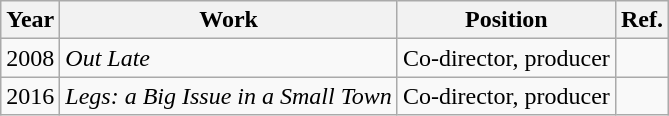<table class="wikitable">
<tr>
<th>Year</th>
<th>Work</th>
<th>Position</th>
<th>Ref.</th>
</tr>
<tr>
<td>2008</td>
<td><em>Out Late</em></td>
<td>Co-director, producer</td>
<td></td>
</tr>
<tr>
<td>2016</td>
<td><em>Legs: a Big Issue in a Small Town</em></td>
<td>Co-director, producer</td>
<td></td>
</tr>
</table>
